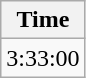<table class="wikitable" border="1" align="upright">
<tr>
<th>Time</th>
</tr>
<tr>
<td align=center>3:33:00</td>
</tr>
</table>
